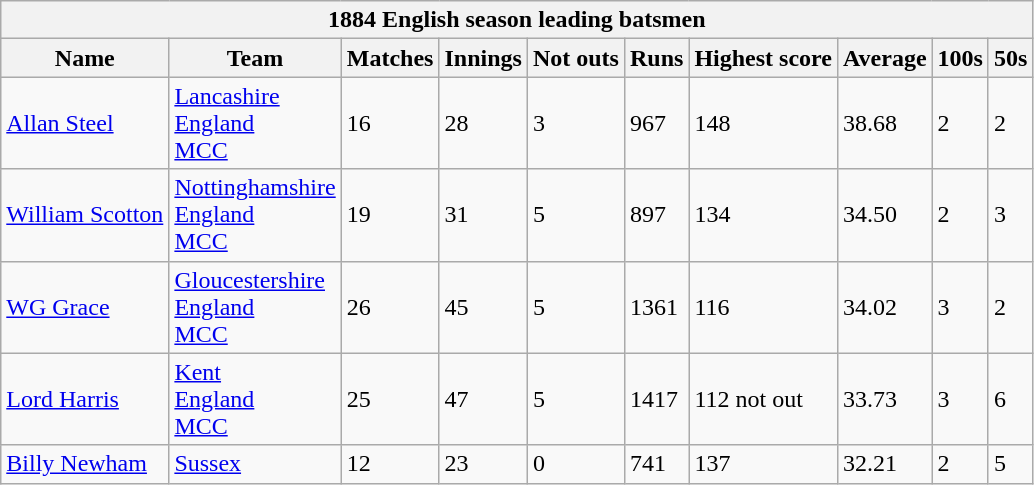<table class="wikitable">
<tr>
<th bgcolor="#efefef" colspan="10">1884 English season leading batsmen</th>
</tr>
<tr bgcolor="#efefef">
<th>Name</th>
<th>Team</th>
<th>Matches</th>
<th>Innings</th>
<th>Not outs</th>
<th>Runs</th>
<th>Highest score</th>
<th>Average</th>
<th>100s</th>
<th>50s</th>
</tr>
<tr>
<td><a href='#'>Allan Steel</a></td>
<td><a href='#'>Lancashire</a><br><a href='#'>England</a><br><a href='#'>MCC</a></td>
<td>16</td>
<td>28</td>
<td>3</td>
<td>967</td>
<td>148</td>
<td>38.68</td>
<td>2</td>
<td>2</td>
</tr>
<tr>
<td><a href='#'>William Scotton</a></td>
<td><a href='#'>Nottinghamshire</a><br><a href='#'>England</a><br><a href='#'>MCC</a></td>
<td>19</td>
<td>31</td>
<td>5</td>
<td>897</td>
<td>134</td>
<td>34.50</td>
<td>2</td>
<td>3</td>
</tr>
<tr>
<td><a href='#'>WG Grace</a></td>
<td><a href='#'>Gloucestershire</a><br><a href='#'>England</a><br><a href='#'>MCC</a></td>
<td>26</td>
<td>45</td>
<td>5</td>
<td>1361</td>
<td>116</td>
<td>34.02</td>
<td>3</td>
<td>2</td>
</tr>
<tr>
<td><a href='#'>Lord Harris</a></td>
<td><a href='#'>Kent</a><br><a href='#'>England</a><br><a href='#'>MCC</a></td>
<td>25</td>
<td>47</td>
<td>5</td>
<td>1417</td>
<td>112 not out</td>
<td>33.73</td>
<td>3</td>
<td>6</td>
</tr>
<tr>
<td><a href='#'>Billy Newham</a></td>
<td><a href='#'>Sussex</a></td>
<td>12</td>
<td>23</td>
<td>0</td>
<td>741</td>
<td>137</td>
<td>32.21</td>
<td>2</td>
<td>5</td>
</tr>
</table>
